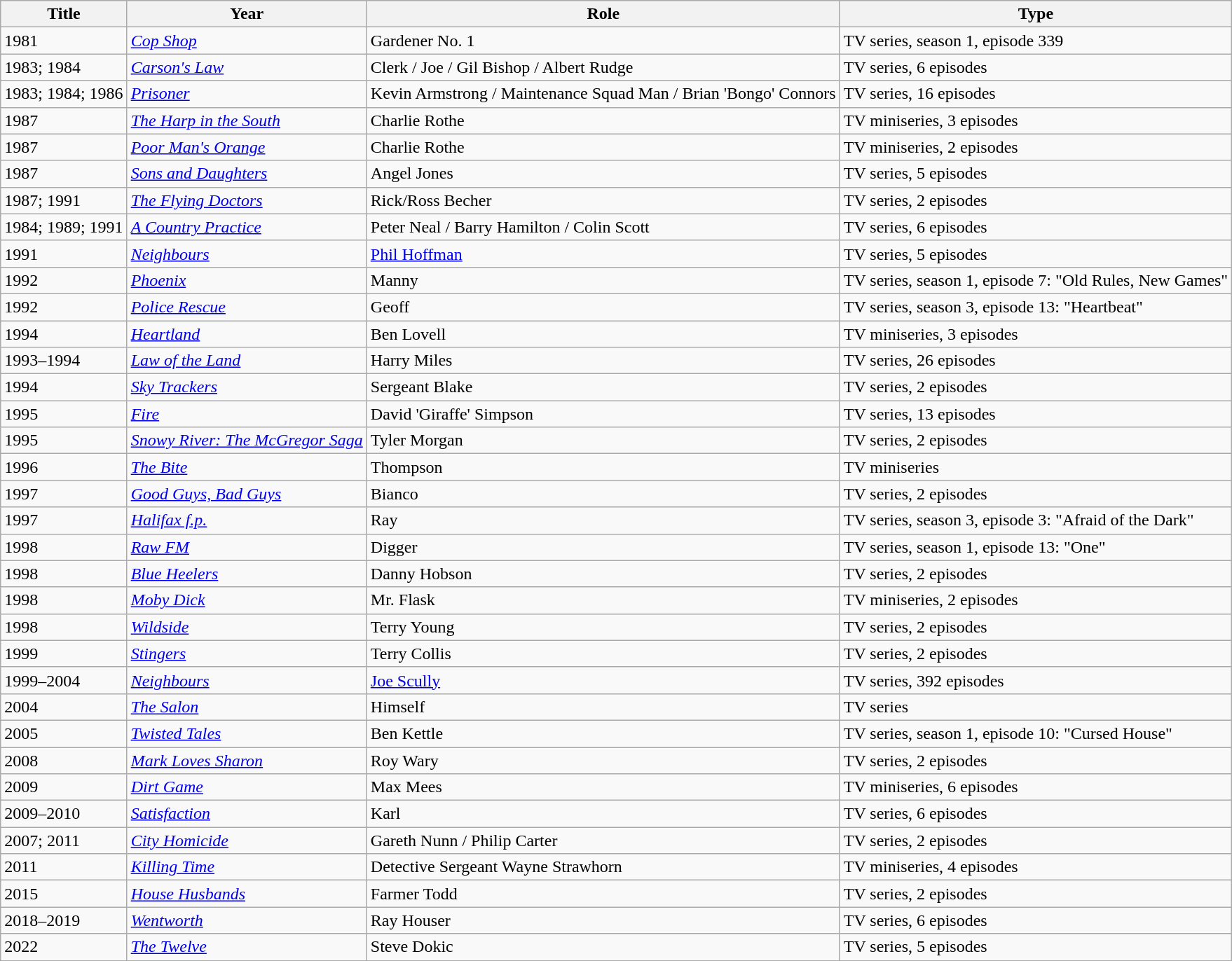<table class="wikitable">
<tr>
<th>Title</th>
<th>Year</th>
<th>Role</th>
<th>Type</th>
</tr>
<tr>
<td>1981</td>
<td><em><a href='#'>Cop Shop</a></em></td>
<td>Gardener No. 1</td>
<td>TV series, season 1, episode 339</td>
</tr>
<tr>
<td>1983; 1984</td>
<td><em><a href='#'>Carson's Law</a></em></td>
<td>Clerk / Joe / Gil Bishop / Albert Rudge</td>
<td>TV series, 6 episodes</td>
</tr>
<tr>
<td>1983; 1984; 1986</td>
<td><em><a href='#'>Prisoner</a></em></td>
<td>Kevin Armstrong / Maintenance Squad Man / Brian 'Bongo' Connors</td>
<td>TV series, 16 episodes</td>
</tr>
<tr>
<td>1987</td>
<td><em><a href='#'>The Harp in the South</a></em></td>
<td>Charlie Rothe</td>
<td>TV miniseries, 3 episodes</td>
</tr>
<tr>
<td>1987</td>
<td><em><a href='#'>Poor Man's Orange</a></em></td>
<td>Charlie Rothe</td>
<td>TV miniseries, 2 episodes</td>
</tr>
<tr>
<td>1987</td>
<td><em><a href='#'>Sons and Daughters</a></em></td>
<td>Angel Jones</td>
<td>TV series, 5 episodes</td>
</tr>
<tr>
<td>1987; 1991</td>
<td><em><a href='#'>The Flying Doctors</a></em></td>
<td>Rick/Ross Becher</td>
<td>TV series, 2 episodes</td>
</tr>
<tr>
<td>1984; 1989; 1991</td>
<td><em><a href='#'>A Country Practice</a></em></td>
<td>Peter Neal / Barry Hamilton / Colin Scott</td>
<td>TV series, 6 episodes</td>
</tr>
<tr>
<td>1991</td>
<td><em><a href='#'>Neighbours</a></em></td>
<td><a href='#'>Phil Hoffman</a></td>
<td>TV series, 5 episodes</td>
</tr>
<tr>
<td>1992</td>
<td><em><a href='#'>Phoenix</a></em></td>
<td>Manny</td>
<td>TV series, season 1, episode 7: "Old Rules, New Games"</td>
</tr>
<tr>
<td>1992</td>
<td><em><a href='#'>Police Rescue</a></em></td>
<td>Geoff</td>
<td>TV series, season 3, episode 13: "Heartbeat"</td>
</tr>
<tr>
<td>1994</td>
<td><em><a href='#'>Heartland</a></em></td>
<td>Ben Lovell</td>
<td>TV miniseries, 3 episodes</td>
</tr>
<tr>
<td>1993–1994</td>
<td><em><a href='#'>Law of the Land</a></em></td>
<td>Harry Miles</td>
<td>TV series, 26 episodes</td>
</tr>
<tr>
<td>1994</td>
<td><em><a href='#'>Sky Trackers</a></em></td>
<td>Sergeant Blake</td>
<td>TV series, 2 episodes</td>
</tr>
<tr>
<td>1995</td>
<td><em><a href='#'>Fire</a></em></td>
<td>David 'Giraffe' Simpson</td>
<td>TV series, 13 episodes</td>
</tr>
<tr>
<td>1995</td>
<td><em><a href='#'>Snowy River: The McGregor Saga</a></em></td>
<td>Tyler Morgan</td>
<td>TV series, 2 episodes</td>
</tr>
<tr>
<td>1996</td>
<td><em><a href='#'>The Bite</a></em></td>
<td>Thompson</td>
<td>TV miniseries</td>
</tr>
<tr>
<td>1997</td>
<td><em><a href='#'>Good Guys, Bad Guys</a></em></td>
<td>Bianco</td>
<td>TV series, 2 episodes</td>
</tr>
<tr>
<td>1997</td>
<td><em><a href='#'>Halifax f.p.</a></em></td>
<td>Ray</td>
<td>TV series, season 3, episode 3: "Afraid of the Dark"</td>
</tr>
<tr>
<td>1998</td>
<td><em><a href='#'>Raw FM</a></em></td>
<td>Digger</td>
<td>TV series, season 1, episode 13: "One"</td>
</tr>
<tr>
<td>1998</td>
<td><em><a href='#'>Blue Heelers</a></em></td>
<td>Danny Hobson</td>
<td>TV series, 2 episodes</td>
</tr>
<tr>
<td>1998</td>
<td><em><a href='#'>Moby Dick</a></em></td>
<td>Mr. Flask</td>
<td>TV miniseries, 2 episodes</td>
</tr>
<tr>
<td>1998</td>
<td><em><a href='#'>Wildside</a></em></td>
<td>Terry Young</td>
<td>TV series, 2 episodes</td>
</tr>
<tr>
<td>1999</td>
<td><em><a href='#'>Stingers</a></em></td>
<td>Terry Collis</td>
<td>TV series, 2 episodes</td>
</tr>
<tr>
<td>1999–2004</td>
<td><em><a href='#'>Neighbours</a></em></td>
<td><a href='#'>Joe Scully</a></td>
<td>TV series, 392 episodes</td>
</tr>
<tr>
<td>2004</td>
<td><em><a href='#'>The Salon</a></em></td>
<td>Himself</td>
<td>TV series</td>
</tr>
<tr>
<td>2005</td>
<td><em><a href='#'>Twisted Tales</a></em></td>
<td>Ben Kettle</td>
<td>TV series, season 1, episode 10: "Cursed House"</td>
</tr>
<tr>
<td>2008</td>
<td><em><a href='#'>Mark Loves Sharon</a></em></td>
<td>Roy Wary</td>
<td>TV series, 2 episodes</td>
</tr>
<tr>
<td>2009</td>
<td><em><a href='#'>Dirt Game</a></em></td>
<td>Max Mees</td>
<td>TV miniseries, 6 episodes</td>
</tr>
<tr>
<td>2009–2010</td>
<td><em><a href='#'>Satisfaction</a></em></td>
<td>Karl</td>
<td>TV series, 6 episodes</td>
</tr>
<tr>
<td>2007; 2011</td>
<td><em><a href='#'>City Homicide</a></em></td>
<td>Gareth Nunn / Philip Carter</td>
<td>TV series, 2 episodes</td>
</tr>
<tr>
<td>2011</td>
<td><em><a href='#'>Killing Time</a></em></td>
<td>Detective Sergeant Wayne Strawhorn</td>
<td>TV miniseries, 4 episodes</td>
</tr>
<tr>
<td>2015</td>
<td><em><a href='#'>House Husbands</a></em></td>
<td>Farmer Todd</td>
<td>TV series, 2 episodes</td>
</tr>
<tr>
<td>2018–2019</td>
<td><em><a href='#'>Wentworth</a></em></td>
<td>Ray Houser</td>
<td>TV series, 6 episodes</td>
</tr>
<tr>
<td>2022</td>
<td><em><a href='#'>The Twelve</a></em></td>
<td>Steve Dokic</td>
<td>TV series, 5 episodes</td>
</tr>
</table>
